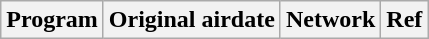<table class="wikitable plainrowheaders sortable" style="text-align:left">
<tr>
<th scope="col">Program</th>
<th scope="col">Original airdate</th>
<th scope="col">Network</th>
<th scope="col" class="unsortable">Ref</th>
</tr>
</table>
